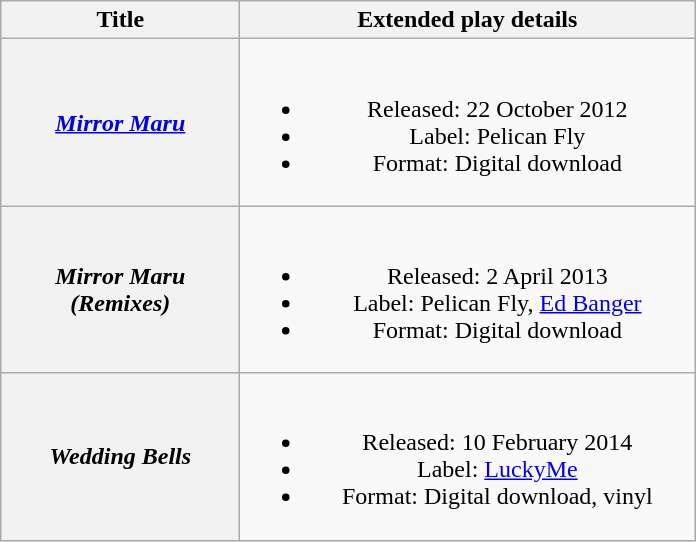<table class="wikitable plainrowheaders" style="text-align:center;">
<tr>
<th scope="col" style="width:9.5em;">Title</th>
<th scope="col" style="width:18.5em;">Extended play details</th>
</tr>
<tr>
<th scope="row"><em><a href='#'>Mirror Maru</a></em></th>
<td><br><ul><li>Released: 22 October 2012</li><li>Label: Pelican Fly</li><li>Format: Digital download</li></ul></td>
</tr>
<tr>
<th scope="row"><em>Mirror Maru (Remixes)</em></th>
<td><br><ul><li>Released: 2 April 2013</li><li>Label: Pelican Fly, <a href='#'>Ed Banger</a></li><li>Format: Digital download</li></ul></td>
</tr>
<tr>
<th scope="row"><em>Wedding Bells</em></th>
<td><br><ul><li>Released: 10 February 2014</li><li>Label: <a href='#'>LuckyMe</a></li><li>Format: Digital download, vinyl</li></ul></td>
</tr>
</table>
